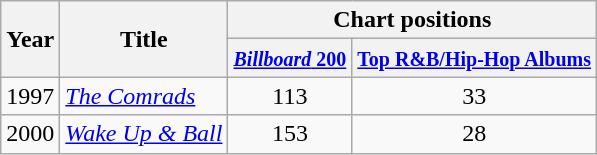<table class="wikitable">
<tr>
<th rowspan="2">Year</th>
<th rowspan="2">Title</th>
<th colspan="2">Chart positions</th>
</tr>
<tr>
<th><small><a href='#'><em>Billboard</em> 200</a></small></th>
<th><small><a href='#'>Top R&B/Hip-Hop Albums</a></small></th>
</tr>
<tr>
<td>1997</td>
<td><em><a href='#'>The Comrads</a></em></td>
<td style="text-align:center;">113</td>
<td style="text-align:center;">33</td>
</tr>
<tr>
<td>2000</td>
<td><em><a href='#'>Wake Up & Ball</a></em></td>
<td style="text-align:center;">153</td>
<td style="text-align:center;">28</td>
</tr>
</table>
